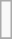<table class="wikitable">
<tr ---->
<td><br></td>
</tr>
<tr --->
</tr>
</table>
